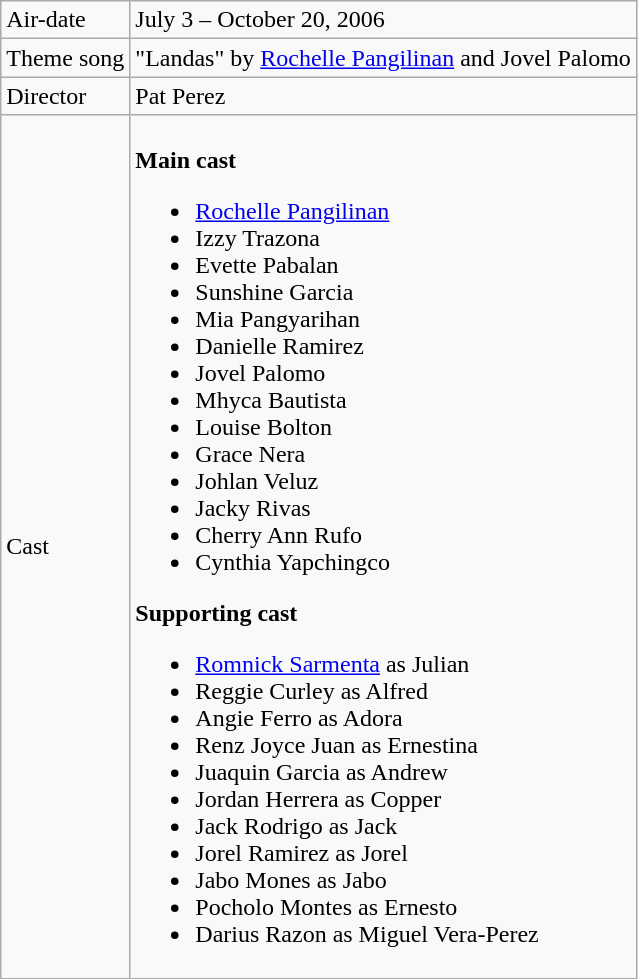<table class="wikitable">
<tr>
<td>Air-date</td>
<td>July 3 – October 20, 2006</td>
</tr>
<tr>
<td>Theme song</td>
<td>"Landas" by <a href='#'>Rochelle Pangilinan</a> and Jovel Palomo</td>
</tr>
<tr>
<td>Director</td>
<td>Pat Perez</td>
</tr>
<tr>
<td>Cast</td>
<td><br><strong>Main cast</strong><ul><li><a href='#'>Rochelle Pangilinan</a></li><li>Izzy Trazona</li><li>Evette Pabalan</li><li>Sunshine Garcia</li><li>Mia Pangyarihan</li><li>Danielle Ramirez</li><li>Jovel Palomo</li><li>Mhyca Bautista</li><li>Louise Bolton</li><li>Grace Nera</li><li>Johlan Veluz</li><li>Jacky Rivas</li><li>Cherry Ann Rufo</li><li>Cynthia Yapchingco</li></ul><strong>Supporting cast</strong><ul><li><a href='#'>Romnick Sarmenta</a> as Julian</li><li>Reggie Curley as Alfred</li><li>Angie Ferro as Adora</li><li>Renz Joyce Juan as Ernestina</li><li>Juaquin Garcia as Andrew</li><li>Jordan Herrera as Copper</li><li>Jack Rodrigo as Jack</li><li>Jorel Ramirez as Jorel</li><li>Jabo Mones as Jabo</li><li>Pocholo Montes as Ernesto</li><li>Darius Razon as Miguel Vera-Perez</li></ul></td>
</tr>
</table>
